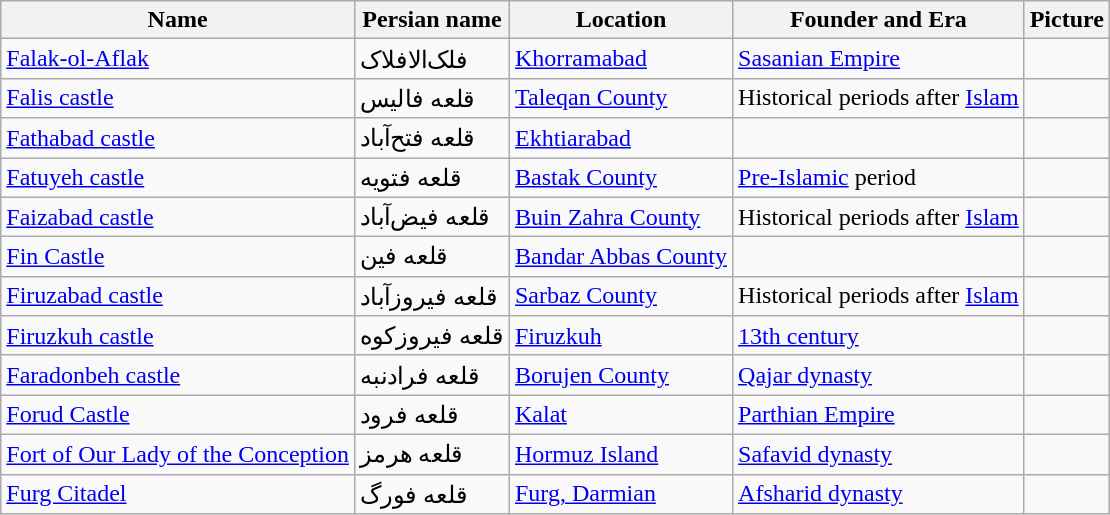<table class="wikitable">
<tr>
<th>Name</th>
<th>Persian name</th>
<th>Location</th>
<th>Founder and Era</th>
<th>Picture</th>
</tr>
<tr>
<td><a href='#'>Falak-ol-Aflak</a></td>
<td>فلک‌الافلاک</td>
<td><a href='#'>Khorramabad</a></td>
<td><a href='#'>Sasanian Empire</a></td>
<td align="center"></td>
</tr>
<tr>
<td><a href='#'>Falis castle</a></td>
<td>قلعه فالیس</td>
<td><a href='#'>Taleqan County</a></td>
<td>Historical periods after <a href='#'>Islam</a></td>
<td></td>
</tr>
<tr>
<td><a href='#'>Fathabad castle</a></td>
<td>قلعه فتح‌آباد</td>
<td><a href='#'>Ekhtiarabad</a></td>
<td></td>
<td align="center"></td>
</tr>
<tr>
<td><a href='#'>Fatuyeh castle</a></td>
<td>قلعه فتویه</td>
<td><a href='#'>Bastak County</a></td>
<td><a href='#'>Pre-Islamic</a> period</td>
<td></td>
</tr>
<tr>
<td><a href='#'>Faizabad castle</a></td>
<td>قلعه فیض‌آباد</td>
<td><a href='#'>Buin Zahra County</a></td>
<td>Historical periods after <a href='#'>Islam</a></td>
<td></td>
</tr>
<tr>
<td><a href='#'>Fin Castle</a></td>
<td>قلعه فین</td>
<td><a href='#'>Bandar Abbas County</a></td>
<td></td>
<td align="center"></td>
</tr>
<tr>
<td><a href='#'>Firuzabad castle</a></td>
<td>قلعه فیروزآباد</td>
<td><a href='#'>Sarbaz County</a></td>
<td>Historical periods after <a href='#'>Islam</a></td>
<td></td>
</tr>
<tr>
<td><a href='#'>Firuzkuh castle</a></td>
<td>قلعه فیروزکوه</td>
<td><a href='#'>Firuzkuh</a></td>
<td><a href='#'>13th century</a></td>
<td align="center"></td>
</tr>
<tr>
<td><a href='#'>Faradonbeh castle</a></td>
<td>قلعه فرادنبه</td>
<td><a href='#'>Borujen County</a></td>
<td><a href='#'>Qajar dynasty</a></td>
<td align="center"></td>
</tr>
<tr>
<td><a href='#'>Forud Castle</a></td>
<td>قلعه فرود</td>
<td><a href='#'>Kalat</a></td>
<td><a href='#'>Parthian Empire</a></td>
<td align="center"></td>
</tr>
<tr>
<td><a href='#'>Fort of Our Lady of the Conception</a></td>
<td>قلعه هرمز</td>
<td><a href='#'>Hormuz Island</a></td>
<td><a href='#'>Safavid dynasty</a></td>
<td align="center"></td>
</tr>
<tr>
<td><a href='#'>Furg Citadel</a></td>
<td>قلعه فورگ</td>
<td><a href='#'>Furg, Darmian</a></td>
<td><a href='#'>Afsharid dynasty</a></td>
<td align="center"></td>
</tr>
</table>
